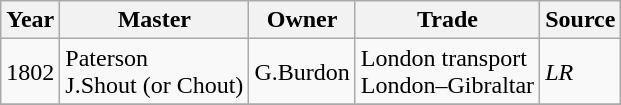<table class=" wikitable">
<tr>
<th>Year</th>
<th>Master</th>
<th>Owner</th>
<th>Trade</th>
<th>Source</th>
</tr>
<tr>
<td>1802</td>
<td>Paterson<br>J.Shout (or Chout)</td>
<td>G.Burdon</td>
<td>London transport<br>London–Gibraltar</td>
<td><em>LR</em></td>
</tr>
<tr>
</tr>
</table>
